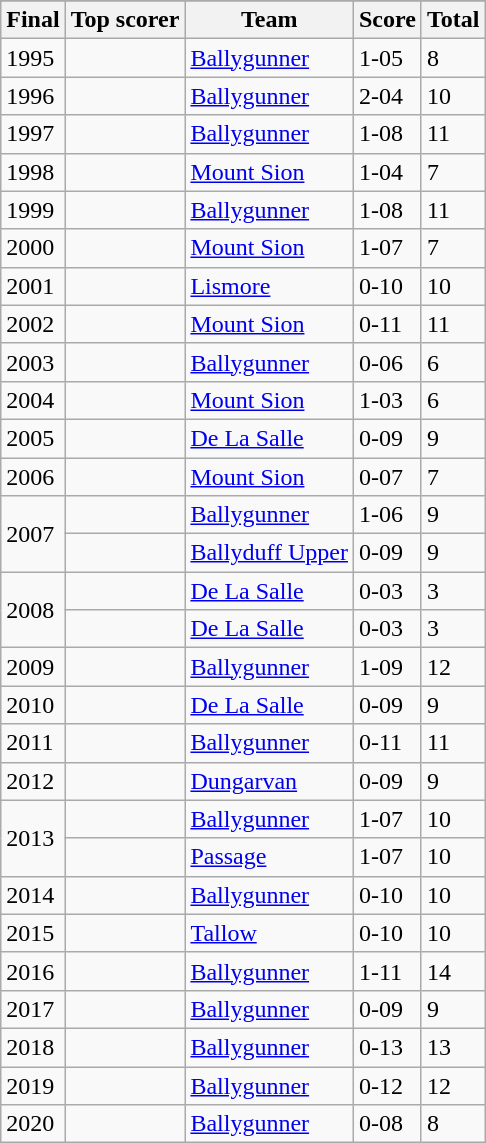<table class="wikitable sortable">
<tr>
</tr>
<tr>
<th>Final</th>
<th>Top scorer</th>
<th>Team</th>
<th>Score</th>
<th>Total</th>
</tr>
<tr>
<td>1995</td>
<td></td>
<td><a href='#'>Ballygunner</a></td>
<td>1-05</td>
<td>8</td>
</tr>
<tr>
<td>1996</td>
<td></td>
<td><a href='#'>Ballygunner</a></td>
<td>2-04</td>
<td>10</td>
</tr>
<tr>
<td>1997</td>
<td></td>
<td><a href='#'>Ballygunner</a></td>
<td>1-08</td>
<td>11</td>
</tr>
<tr>
<td>1998</td>
<td></td>
<td><a href='#'>Mount Sion</a></td>
<td>1-04</td>
<td>7</td>
</tr>
<tr>
<td>1999</td>
<td></td>
<td><a href='#'>Ballygunner</a></td>
<td>1-08</td>
<td>11</td>
</tr>
<tr>
<td>2000</td>
<td></td>
<td><a href='#'>Mount Sion</a></td>
<td>1-07</td>
<td>7</td>
</tr>
<tr>
<td>2001</td>
<td></td>
<td><a href='#'>Lismore</a></td>
<td>0-10</td>
<td>10</td>
</tr>
<tr>
<td>2002</td>
<td></td>
<td><a href='#'>Mount Sion</a></td>
<td>0-11</td>
<td>11</td>
</tr>
<tr>
<td>2003</td>
<td></td>
<td><a href='#'>Ballygunner</a></td>
<td>0-06</td>
<td>6</td>
</tr>
<tr>
<td>2004</td>
<td></td>
<td><a href='#'>Mount Sion</a></td>
<td>1-03</td>
<td>6</td>
</tr>
<tr>
<td>2005</td>
<td></td>
<td><a href='#'>De La Salle</a></td>
<td>0-09</td>
<td>9</td>
</tr>
<tr>
<td>2006</td>
<td></td>
<td><a href='#'>Mount Sion</a></td>
<td>0-07</td>
<td>7</td>
</tr>
<tr>
<td rowspan=2>2007</td>
<td></td>
<td><a href='#'>Ballygunner</a></td>
<td>1-06</td>
<td>9</td>
</tr>
<tr>
<td></td>
<td><a href='#'>Ballyduff Upper</a></td>
<td>0-09</td>
<td>9</td>
</tr>
<tr>
<td rowspan=2>2008</td>
<td></td>
<td><a href='#'>De La Salle</a></td>
<td>0-03</td>
<td>3</td>
</tr>
<tr>
<td></td>
<td><a href='#'>De La Salle</a></td>
<td>0-03</td>
<td>3</td>
</tr>
<tr>
<td>2009</td>
<td></td>
<td><a href='#'>Ballygunner</a></td>
<td>1-09</td>
<td>12</td>
</tr>
<tr>
<td>2010</td>
<td></td>
<td><a href='#'>De La Salle</a></td>
<td>0-09</td>
<td>9</td>
</tr>
<tr>
<td>2011</td>
<td></td>
<td><a href='#'>Ballygunner</a></td>
<td>0-11</td>
<td>11</td>
</tr>
<tr>
<td>2012</td>
<td></td>
<td><a href='#'>Dungarvan</a></td>
<td>0-09</td>
<td>9</td>
</tr>
<tr>
<td rowspan=2>2013</td>
<td></td>
<td><a href='#'>Ballygunner</a></td>
<td>1-07</td>
<td>10</td>
</tr>
<tr>
<td></td>
<td><a href='#'>Passage</a></td>
<td>1-07</td>
<td>10</td>
</tr>
<tr>
<td>2014</td>
<td></td>
<td><a href='#'>Ballygunner</a></td>
<td>0-10</td>
<td>10</td>
</tr>
<tr>
<td>2015</td>
<td></td>
<td><a href='#'>Tallow</a></td>
<td>0-10</td>
<td>10</td>
</tr>
<tr>
<td>2016</td>
<td></td>
<td><a href='#'>Ballygunner</a></td>
<td>1-11</td>
<td>14</td>
</tr>
<tr>
<td>2017</td>
<td></td>
<td><a href='#'>Ballygunner</a></td>
<td>0-09</td>
<td>9</td>
</tr>
<tr>
<td>2018</td>
<td></td>
<td><a href='#'>Ballygunner</a></td>
<td>0-13</td>
<td>13</td>
</tr>
<tr>
<td>2019</td>
<td></td>
<td><a href='#'>Ballygunner</a></td>
<td>0-12</td>
<td>12</td>
</tr>
<tr>
<td>2020</td>
<td></td>
<td><a href='#'>Ballygunner</a></td>
<td>0-08</td>
<td>8</td>
</tr>
</table>
